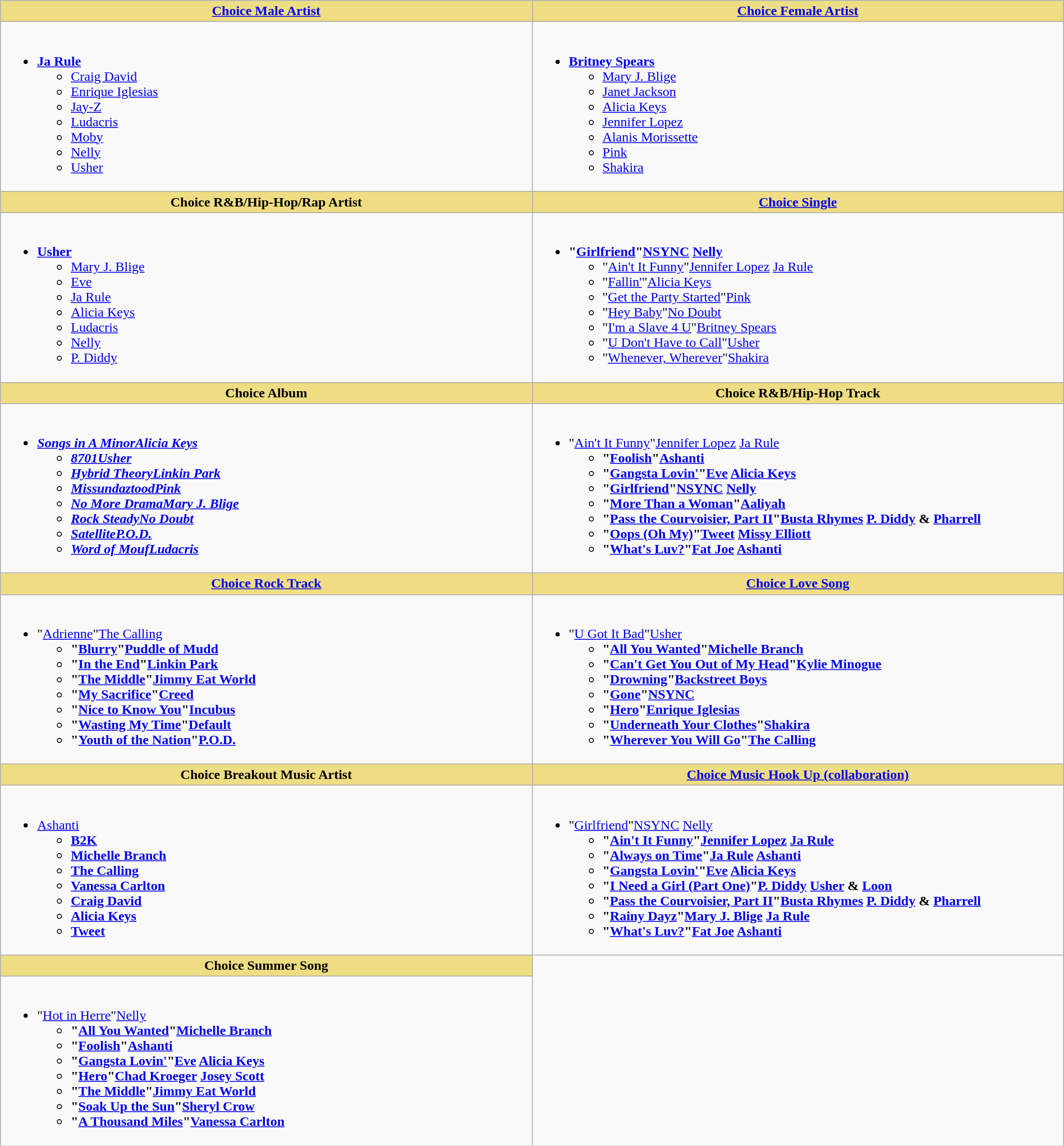<table class="wikitable" style="width:100%">
<tr>
<th style="background:#EEDD82; width:50%"><a href='#'>Choice Male Artist</a></th>
<th style="background:#EEDD82; width:50%"><a href='#'>Choice Female Artist</a></th>
</tr>
<tr>
<td valign="top"><br><ul><li><strong><a href='#'>Ja Rule</a></strong><ul><li><a href='#'>Craig David</a></li><li><a href='#'>Enrique Iglesias</a></li><li><a href='#'>Jay-Z</a></li><li><a href='#'>Ludacris</a></li><li><a href='#'>Moby</a></li><li><a href='#'>Nelly</a></li><li><a href='#'>Usher</a></li></ul></li></ul></td>
<td valign="top"><br><ul><li><strong><a href='#'>Britney Spears</a></strong><ul><li><a href='#'>Mary J. Blige</a></li><li><a href='#'>Janet Jackson</a></li><li><a href='#'>Alicia Keys</a></li><li><a href='#'>Jennifer Lopez</a></li><li><a href='#'>Alanis Morissette</a></li><li><a href='#'>Pink</a></li><li><a href='#'>Shakira</a></li></ul></li></ul></td>
</tr>
<tr>
<th style="background:#EEDD82; width:50%">Choice R&B/Hip-Hop/Rap Artist</th>
<th style="background:#EEDD82; width:50%"><a href='#'>Choice Single</a></th>
</tr>
<tr>
<td valign="top"><br><ul><li><strong><a href='#'>Usher</a></strong><ul><li><a href='#'>Mary J. Blige</a></li><li><a href='#'>Eve</a></li><li><a href='#'>Ja Rule</a></li><li><a href='#'>Alicia Keys</a></li><li><a href='#'>Ludacris</a></li><li><a href='#'>Nelly</a></li><li><a href='#'>P. Diddy</a></li></ul></li></ul></td>
<td valign="top"><br><ul><li><strong>"<a href='#'>Girlfriend</a>"<a href='#'>NSYNC</a>  <a href='#'>Nelly</a></strong><ul><li>"<a href='#'>Ain't It Funny</a>"<a href='#'>Jennifer Lopez</a>  <a href='#'>Ja Rule</a></li><li>"<a href='#'>Fallin'</a>"<a href='#'>Alicia Keys</a></li><li>"<a href='#'>Get the Party Started</a>"<a href='#'>Pink</a></li><li>"<a href='#'>Hey Baby</a>"<a href='#'>No Doubt</a></li><li>"<a href='#'>I'm a Slave 4 U</a>"<a href='#'>Britney Spears</a></li><li>"<a href='#'>U Don't Have to Call</a>"<a href='#'>Usher</a></li><li>"<a href='#'>Whenever, Wherever</a>"<a href='#'>Shakira</a></li></ul></li></ul></td>
</tr>
<tr>
<th style="background:#EEDD82; width:50%">Choice Album</th>
<th style="background:#EEDD82; width:50%">Choice R&B/Hip-Hop Track</th>
</tr>
<tr>
<td valign="top"><br><ul><li><strong><em><a href='#'>Songs in A Minor</a><em><a href='#'>Alicia Keys</a><strong><ul><li></em><a href='#'>8701</a><em><a href='#'>Usher</a></li><li></em><a href='#'>Hybrid Theory</a><em><a href='#'>Linkin Park</a></li><li></em><a href='#'>Missundaztood</a><em><a href='#'>Pink</a></li><li></em><a href='#'>No More Drama</a><em><a href='#'>Mary J. Blige</a></li><li></em><a href='#'>Rock Steady</a><em><a href='#'>No Doubt</a></li><li></em><a href='#'>Satellite</a><em><a href='#'>P.O.D.</a></li><li></em><a href='#'>Word of Mouf</a><em><a href='#'>Ludacris</a></li></ul></li></ul></td>
<td valign="top"><br><ul><li></strong>"<a href='#'>Ain't It Funny</a>"<a href='#'>Jennifer Lopez</a>  <a href='#'>Ja Rule</a><strong><ul><li>"<a href='#'>Foolish</a>"<a href='#'>Ashanti</a></li><li>"<a href='#'>Gangsta Lovin'</a>"<a href='#'>Eve</a>  <a href='#'>Alicia Keys</a></li><li>"<a href='#'>Girlfriend</a>"<a href='#'>NSYNC</a>  <a href='#'>Nelly</a></li><li>"<a href='#'>More Than a Woman</a>"<a href='#'>Aaliyah</a></li><li>"<a href='#'>Pass the Courvoisier, Part II</a>"<a href='#'>Busta Rhymes</a>  <a href='#'>P. Diddy</a> & <a href='#'>Pharrell</a></li><li>"<a href='#'>Oops (Oh My)</a>"<a href='#'>Tweet</a>  <a href='#'>Missy Elliott</a></li><li>"<a href='#'>What's Luv?</a>"<a href='#'>Fat Joe</a>  <a href='#'>Ashanti</a></li></ul></li></ul></td>
</tr>
<tr>
<th style="background:#EEDD82; width:50%"><a href='#'>Choice Rock Track</a></th>
<th style="background:#EEDD82; width:50%"><a href='#'>Choice Love Song</a></th>
</tr>
<tr>
<td valign="top"><br><ul><li></strong>"<a href='#'>Adrienne</a>"<a href='#'>The Calling</a><strong><ul><li>"<a href='#'>Blurry</a>"<a href='#'>Puddle of Mudd</a></li><li>"<a href='#'>In the End</a>"<a href='#'>Linkin Park</a></li><li>"<a href='#'>The Middle</a>"<a href='#'>Jimmy Eat World</a></li><li>"<a href='#'>My Sacrifice</a>"<a href='#'>Creed</a></li><li>"<a href='#'>Nice to Know You</a>"<a href='#'>Incubus</a></li><li>"<a href='#'>Wasting My Time</a>"<a href='#'>Default</a></li><li>"<a href='#'>Youth of the Nation</a>"<a href='#'>P.O.D.</a></li></ul></li></ul></td>
<td valign="top"><br><ul><li></strong>"<a href='#'>U Got It Bad</a>"<a href='#'>Usher</a><strong><ul><li>"<a href='#'>All You Wanted</a>"<a href='#'>Michelle Branch</a></li><li>"<a href='#'>Can't Get You Out of My Head</a>"<a href='#'>Kylie Minogue</a></li><li>"<a href='#'>Drowning</a>"<a href='#'>Backstreet Boys</a></li><li>"<a href='#'>Gone</a>"<a href='#'>NSYNC</a></li><li>"<a href='#'>Hero</a>"<a href='#'>Enrique Iglesias</a></li><li>"<a href='#'>Underneath Your Clothes</a>"<a href='#'>Shakira</a></li><li>"<a href='#'>Wherever You Will Go</a>"<a href='#'>The Calling</a></li></ul></li></ul></td>
</tr>
<tr>
<th style="background:#EEDD82; width:50%">Choice Breakout Music Artist</th>
<th style="background:#EEDD82; width:50%"><a href='#'>Choice Music Hook Up (collaboration)</a></th>
</tr>
<tr>
<td valign="top"><br><ul><li></strong><a href='#'>Ashanti</a><strong><ul><li><a href='#'>B2K</a></li><li><a href='#'>Michelle Branch</a></li><li><a href='#'>The Calling</a></li><li><a href='#'>Vanessa Carlton</a></li><li><a href='#'>Craig David</a></li><li><a href='#'>Alicia Keys</a></li><li><a href='#'>Tweet</a></li></ul></li></ul></td>
<td valign="top"><br><ul><li></strong>"<a href='#'>Girlfriend</a>"<a href='#'>NSYNC</a>  <a href='#'>Nelly</a><strong><ul><li>"<a href='#'>Ain't It Funny</a>"<a href='#'>Jennifer Lopez</a>  <a href='#'>Ja Rule</a></li><li>"<a href='#'>Always on Time</a>"<a href='#'>Ja Rule</a>  <a href='#'>Ashanti</a></li><li>"<a href='#'>Gangsta Lovin'</a>"<a href='#'>Eve</a>  <a href='#'>Alicia Keys</a></li><li>"<a href='#'>I Need a Girl (Part One)</a>"<a href='#'>P. Diddy</a>  <a href='#'>Usher</a> & <a href='#'>Loon</a></li><li>"<a href='#'>Pass the Courvoisier, Part II</a>"<a href='#'>Busta Rhymes</a>  <a href='#'>P. Diddy</a> & <a href='#'>Pharrell</a></li><li>"<a href='#'>Rainy Dayz</a>"<a href='#'>Mary J. Blige</a>  <a href='#'>Ja Rule</a></li><li>"<a href='#'>What's Luv?</a>"<a href='#'>Fat Joe</a>  <a href='#'>Ashanti</a></li></ul></li></ul></td>
</tr>
<tr>
<th style="background:#EEDD82;">Choice Summer Song</th>
</tr>
<tr>
<td valign="top"><br><ul><li></strong>"<a href='#'>Hot in Herre</a>"<a href='#'>Nelly</a><strong><ul><li>"<a href='#'>All You Wanted</a>"<a href='#'>Michelle Branch</a></li><li>"<a href='#'>Foolish</a>"<a href='#'>Ashanti</a></li><li>"<a href='#'>Gangsta Lovin'</a>"<a href='#'>Eve</a>  <a href='#'>Alicia Keys</a></li><li>"<a href='#'>Hero</a>"<a href='#'>Chad Kroeger</a>  <a href='#'>Josey Scott</a></li><li>"<a href='#'>The Middle</a>"<a href='#'>Jimmy Eat World</a></li><li>"<a href='#'>Soak Up the Sun</a>"<a href='#'>Sheryl Crow</a></li><li>"<a href='#'>A Thousand Miles</a>"<a href='#'>Vanessa Carlton</a></li></ul></li></ul></td>
</tr>
</table>
